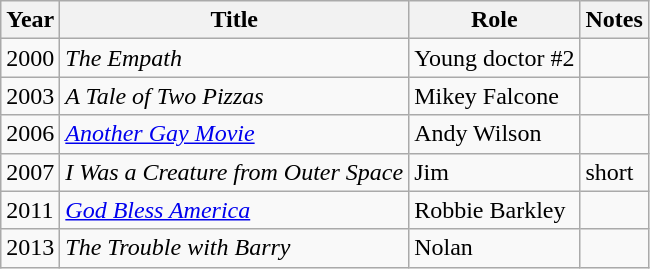<table class="wikitable sortable">
<tr>
<th>Year</th>
<th>Title</th>
<th>Role</th>
<th class="unsortable">Notes</th>
</tr>
<tr>
<td>2000</td>
<td><em>The Empath</em></td>
<td>Young doctor #2</td>
<td></td>
</tr>
<tr>
<td>2003</td>
<td><em>A Tale of Two Pizzas</em></td>
<td>Mikey Falcone</td>
<td></td>
</tr>
<tr>
<td>2006</td>
<td><em><a href='#'>Another Gay Movie</a></em></td>
<td>Andy Wilson</td>
<td></td>
</tr>
<tr>
<td>2007</td>
<td><em>I Was a Creature from Outer Space</em></td>
<td>Jim</td>
<td>short</td>
</tr>
<tr>
<td>2011</td>
<td><em><a href='#'>God Bless America</a></em></td>
<td>Robbie Barkley</td>
<td></td>
</tr>
<tr>
<td>2013</td>
<td><em>The Trouble with Barry</em></td>
<td>Nolan</td>
<td></td>
</tr>
</table>
